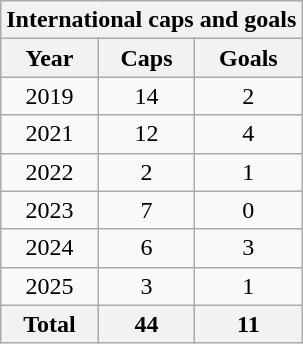<table class="wikitable sortable" style="text-align:center">
<tr>
<th colspan="3">International caps and goals</th>
</tr>
<tr>
<th>Year</th>
<th>Caps</th>
<th>Goals</th>
</tr>
<tr>
<td>2019</td>
<td>14</td>
<td>2</td>
</tr>
<tr>
<td>2021</td>
<td>12</td>
<td>4</td>
</tr>
<tr>
<td>2022</td>
<td>2</td>
<td>1</td>
</tr>
<tr>
<td>2023</td>
<td>7</td>
<td>0</td>
</tr>
<tr>
<td>2024</td>
<td>6</td>
<td>3</td>
</tr>
<tr>
<td>2025</td>
<td>3</td>
<td>1</td>
</tr>
<tr>
<th>Total</th>
<th>44</th>
<th>11</th>
</tr>
</table>
